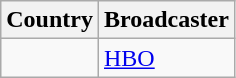<table class="wikitable">
<tr>
<th align=center>Country</th>
<th align=center>Broadcaster</th>
</tr>
<tr>
<td></td>
<td><a href='#'>HBO</a></td>
</tr>
</table>
